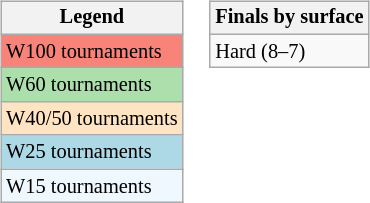<table>
<tr valign=top>
<td><br><table class="wikitable" style="font-size:85%">
<tr>
<th>Legend</th>
</tr>
<tr style="background:#f88379;">
<td>W100 tournaments</td>
</tr>
<tr style="background:#addfad;">
<td>W60 tournaments</td>
</tr>
<tr style="background:#ffe4c4;">
<td>W40/50 tournaments</td>
</tr>
<tr style="background:lightblue;">
<td>W25 tournaments</td>
</tr>
<tr style="background:#f0f8ff;">
<td>W15 tournaments</td>
</tr>
</table>
</td>
<td><br><table class="wikitable" style="font-size:85%">
<tr>
<th>Finals by surface</th>
</tr>
<tr>
<td>Hard (8–7)</td>
</tr>
</table>
</td>
</tr>
</table>
